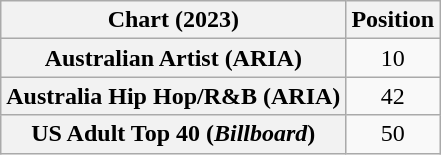<table class="wikitable sortable plainrowheaders" style="text-align:center">
<tr>
<th scope="col">Chart (2023)</th>
<th scope="col">Position</th>
</tr>
<tr>
<th scope="row">Australian Artist (ARIA)</th>
<td>10</td>
</tr>
<tr>
<th scope="row">Australia Hip Hop/R&B (ARIA)</th>
<td>42</td>
</tr>
<tr>
<th scope="row">US Adult Top 40 (<em>Billboard</em>)</th>
<td>50</td>
</tr>
</table>
